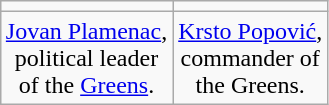<table class="wikitable" style="text-align:left; float:right; margin-right:9px; margin-left:2px;">
<tr>
<td style="text-align:left;"></td>
<td style="text-align:left;"></td>
</tr>
<tr>
<td style="text-align:center;"><a href='#'>Jovan Plamenac</a>, <br>political leader <br>of the <a href='#'>Greens</a>.</td>
<td style="text-align:center;"><a href='#'>Krsto Popović</a>, <br>commander of <br>the Greens.</td>
</tr>
</table>
